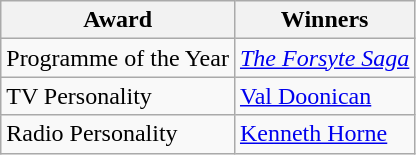<table class="wikitable">
<tr>
<th>Award</th>
<th>Winners</th>
</tr>
<tr>
<td>Programme of the Year</td>
<td><em><a href='#'>The Forsyte Saga</a></em></td>
</tr>
<tr>
<td>TV Personality</td>
<td><a href='#'>Val Doonican</a></td>
</tr>
<tr>
<td>Radio Personality</td>
<td><a href='#'>Kenneth Horne</a></td>
</tr>
</table>
